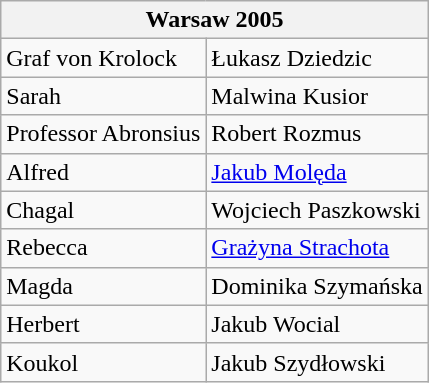<table class="wikitable">
<tr>
<th colspan="2"><strong>Warsaw 2005</strong></th>
</tr>
<tr>
<td>Graf von Krolock</td>
<td>Łukasz Dziedzic</td>
</tr>
<tr>
<td>Sarah</td>
<td>Malwina Kusior</td>
</tr>
<tr>
<td>Professor Abronsius</td>
<td>Robert Rozmus</td>
</tr>
<tr>
<td>Alfred</td>
<td><a href='#'>Jakub Molęda</a></td>
</tr>
<tr>
<td>Chagal</td>
<td>Wojciech Paszkowski</td>
</tr>
<tr>
<td>Rebecca</td>
<td><a href='#'>Grażyna Strachota</a></td>
</tr>
<tr>
<td>Magda</td>
<td>Dominika Szymańska</td>
</tr>
<tr>
<td>Herbert</td>
<td>Jakub Wocial</td>
</tr>
<tr>
<td>Koukol</td>
<td>Jakub Szydłowski</td>
</tr>
</table>
